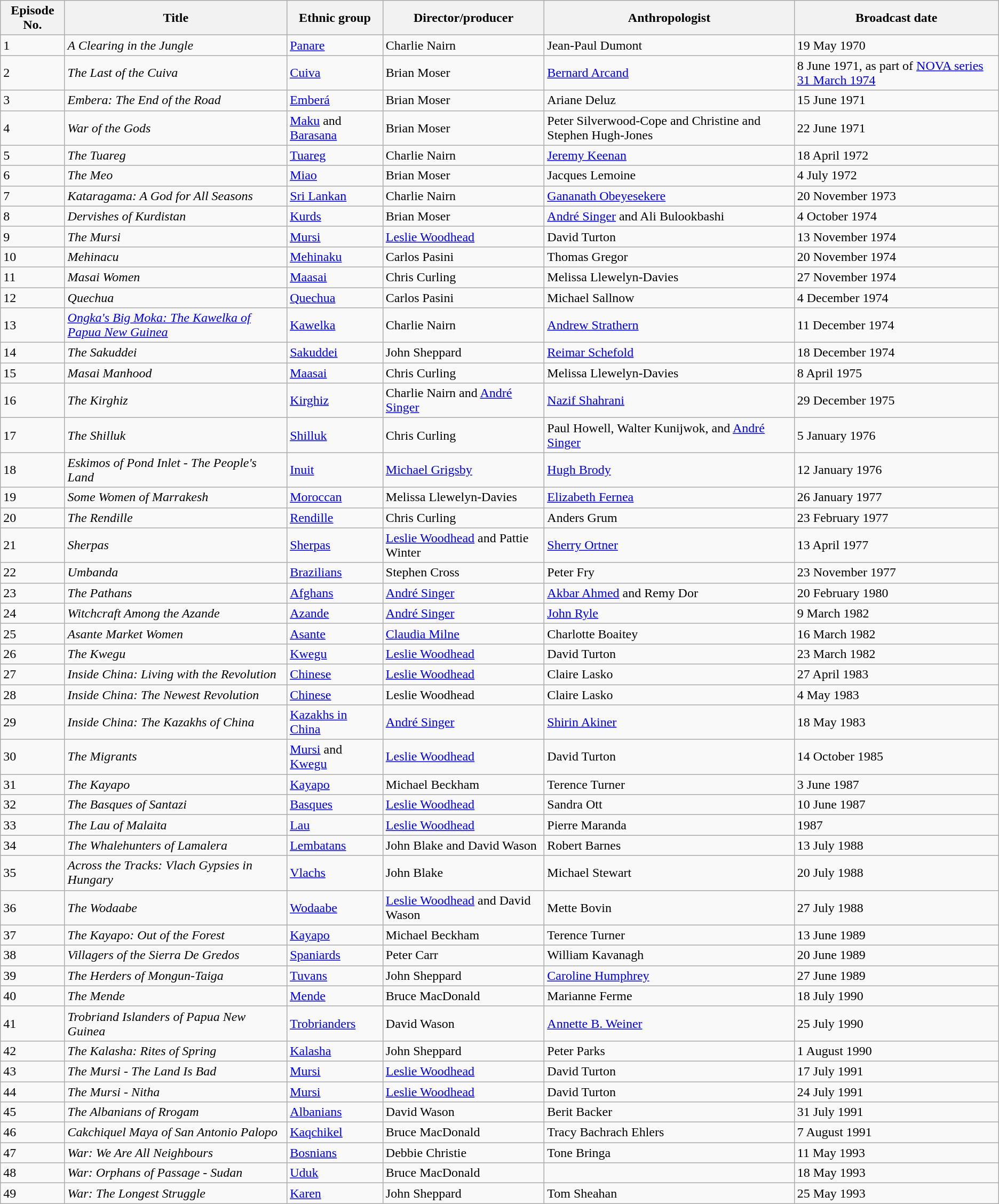<table class="wikitable">
<tr>
<th>Episode No.</th>
<th>Title</th>
<th>Ethnic group</th>
<th>Director/producer</th>
<th>Anthropologist</th>
<th>Broadcast date</th>
</tr>
<tr>
<td>1</td>
<td><em>A Clearing in the Jungle</em></td>
<td><a href='#'>Panare</a></td>
<td>Charlie Nairn</td>
<td>Jean-Paul Dumont</td>
<td>19 May 1970</td>
</tr>
<tr>
<td>2</td>
<td><em>The Last of the Cuiva</em></td>
<td><a href='#'>Cuiva</a></td>
<td>Brian Moser</td>
<td><a href='#'>Bernard Arcand</a></td>
<td>8 June 1971, as part of <a href='#'>NOVA series 31 March 1974</a></td>
</tr>
<tr>
<td>3</td>
<td><em>Embera: The End of the Road</em></td>
<td><a href='#'>Emberá</a></td>
<td>Brian Moser</td>
<td>Ariane Deluz</td>
<td>15 June 1971</td>
</tr>
<tr>
<td>4</td>
<td><em>War of the Gods</em></td>
<td><a href='#'>Maku</a> and <a href='#'>Barasana</a></td>
<td>Brian Moser</td>
<td>Peter Silverwood-Cope and Christine and Stephen Hugh-Jones</td>
<td>22 June 1971</td>
</tr>
<tr>
<td>5</td>
<td><em>The Tuareg</em></td>
<td><a href='#'>Tuareg</a></td>
<td>Charlie Nairn</td>
<td><a href='#'>Jeremy Keenan</a></td>
<td>18 April 1972</td>
</tr>
<tr>
<td>6</td>
<td><em>The Meo</em></td>
<td><a href='#'>Miao</a></td>
<td>Brian Moser</td>
<td>Jacques Lemoine</td>
<td>4 July 1972</td>
</tr>
<tr>
<td>7</td>
<td><em>Kataragama: A God for All Seasons</em></td>
<td><a href='#'>Sri Lankan</a></td>
<td>Charlie Nairn</td>
<td><a href='#'>Gananath Obeyesekere</a></td>
<td>20 November 1973</td>
</tr>
<tr>
<td>8</td>
<td><em>Dervishes of Kurdistan</em></td>
<td><a href='#'>Kurds</a></td>
<td>Brian Moser</td>
<td><a href='#'>André Singer</a> and Ali Bulookbashi</td>
<td>4 October 1974</td>
</tr>
<tr>
<td>9</td>
<td><em>The Mursi</em></td>
<td><a href='#'>Mursi</a></td>
<td><a href='#'>Leslie Woodhead</a></td>
<td>David Turton</td>
<td>13 November 1974</td>
</tr>
<tr>
<td>10</td>
<td><em>Mehinacu</em></td>
<td><a href='#'>Mehinaku</a></td>
<td>Carlos Pasini</td>
<td>Thomas Gregor</td>
<td>20 November 1974</td>
</tr>
<tr>
<td>11</td>
<td><em>Masai Women</em></td>
<td><a href='#'>Maasai</a></td>
<td>Chris Curling</td>
<td>Melissa Llewelyn-Davies</td>
<td>27 November 1974</td>
</tr>
<tr>
<td>12</td>
<td><em>Quechua</em></td>
<td><a href='#'>Quechua</a></td>
<td>Carlos Pasini</td>
<td>Michael Sallnow</td>
<td>4 December 1974</td>
</tr>
<tr>
<td>13</td>
<td><em><a href='#'>Ongka's Big Moka: The Kawelka of Papua New Guinea</a></em></td>
<td><a href='#'>Kawelka</a></td>
<td>Charlie Nairn</td>
<td><a href='#'>Andrew Strathern</a></td>
<td>11 December 1974</td>
</tr>
<tr>
<td>14</td>
<td><em>The Sakuddei</em></td>
<td><a href='#'>Sakuddei</a></td>
<td>John Sheppard</td>
<td><a href='#'>Reimar Schefold</a></td>
<td>18 December 1974</td>
</tr>
<tr>
<td>15</td>
<td><em>Masai Manhood</em></td>
<td><a href='#'>Maasai</a></td>
<td>Chris Curling</td>
<td>Melissa Llewelyn-Davies</td>
<td>8 April 1975</td>
</tr>
<tr>
<td>16</td>
<td><em>The Kirghiz</em></td>
<td><a href='#'>Kirghiz</a></td>
<td>Charlie Nairn and <a href='#'>André Singer</a></td>
<td><a href='#'>Nazif Shahrani</a></td>
<td>29 December 1975</td>
</tr>
<tr>
<td>17</td>
<td><em>The Shilluk</em></td>
<td><a href='#'>Shilluk</a></td>
<td>Chris Curling</td>
<td>Paul Howell, Walter Kunijwok, and <a href='#'>André Singer</a></td>
<td>5 January 1976</td>
</tr>
<tr>
<td>18</td>
<td><em>Eskimos of Pond Inlet - The People's Land</em></td>
<td><a href='#'>Inuit</a></td>
<td><a href='#'>Michael Grigsby</a></td>
<td><a href='#'>Hugh Brody</a></td>
<td>12 January 1976</td>
</tr>
<tr>
<td>19</td>
<td><em>Some Women of Marrakesh</em></td>
<td><a href='#'>Moroccan</a></td>
<td>Melissa Llewelyn-Davies</td>
<td><a href='#'>Elizabeth Fernea</a></td>
<td>26 January 1977</td>
</tr>
<tr>
<td>20</td>
<td><em>The Rendille</em></td>
<td><a href='#'>Rendille</a></td>
<td>Chris Curling</td>
<td>Anders Grum</td>
<td>23 February 1977</td>
</tr>
<tr>
<td>21</td>
<td><em>Sherpas</em></td>
<td><a href='#'>Sherpas</a></td>
<td><a href='#'>Leslie Woodhead</a> and Pattie Winter</td>
<td><a href='#'>Sherry Ortner</a></td>
<td>13 April 1977</td>
</tr>
<tr>
<td>22</td>
<td><em>Umbanda</em></td>
<td><a href='#'>Brazilians</a></td>
<td>Stephen Cross</td>
<td>Peter Fry</td>
<td>23 November 1977</td>
</tr>
<tr>
<td>23</td>
<td><em>The Pathans</em></td>
<td><a href='#'>Afghans</a></td>
<td><a href='#'>André Singer</a></td>
<td><a href='#'>Akbar Ahmed</a> and Remy Dor</td>
<td>20 February 1980</td>
</tr>
<tr>
<td>24</td>
<td><em>Witchcraft Among the Azande</em></td>
<td><a href='#'>Azande</a></td>
<td><a href='#'>André Singer</a></td>
<td><a href='#'>John Ryle</a></td>
<td>9 March 1982</td>
</tr>
<tr>
<td>25</td>
<td><em>Asante Market Women</em></td>
<td><a href='#'>Asante</a></td>
<td><a href='#'>Claudia Milne</a></td>
<td>Charlotte Boaitey</td>
<td>16 March 1982</td>
</tr>
<tr>
<td>26</td>
<td><em>The Kwegu</em></td>
<td><a href='#'>Kwegu</a></td>
<td><a href='#'>Leslie Woodhead</a></td>
<td>David Turton</td>
<td>23 March 1982</td>
</tr>
<tr>
<td>27</td>
<td><em>Inside China: Living with the Revolution</em></td>
<td><a href='#'>Chinese</a></td>
<td><a href='#'>Leslie Woodhead</a></td>
<td>Claire Lasko</td>
<td>27 April 1983</td>
</tr>
<tr>
<td>28</td>
<td><em>Inside China: The Newest Revolution</em></td>
<td><a href='#'>Chinese</a></td>
<td>Leslie Woodhead</td>
<td>Claire Lasko</td>
<td>4 May 1983</td>
</tr>
<tr>
<td>29</td>
<td><em>Inside China: The Kazakhs of China</em></td>
<td><a href='#'>Kazakhs in China</a></td>
<td><a href='#'>André Singer</a></td>
<td><a href='#'>Shirin Akiner</a></td>
<td>18 May 1983</td>
</tr>
<tr>
<td>30</td>
<td><em>The Migrants</em></td>
<td><a href='#'>Mursi</a> and <a href='#'>Kwegu</a></td>
<td><a href='#'>Leslie Woodhead</a></td>
<td>David Turton</td>
<td>14 October 1985</td>
</tr>
<tr>
<td>31</td>
<td><em>The Kayapo</em></td>
<td><a href='#'>Kayapo</a></td>
<td>Michael Beckham</td>
<td>Terence Turner</td>
<td>3 June 1987</td>
</tr>
<tr>
<td>32</td>
<td><em>The Basques of Santazi</em></td>
<td><a href='#'>Basques</a></td>
<td><a href='#'>Leslie Woodhead</a></td>
<td>Sandra Ott</td>
<td>10 June 1987</td>
</tr>
<tr>
<td>33</td>
<td><em>The Lau of Malaita</em></td>
<td><a href='#'>Lau</a></td>
<td><a href='#'>Leslie Woodhead</a></td>
<td>Pierre Maranda</td>
<td>1987</td>
</tr>
<tr>
<td>34</td>
<td><em>The Whalehunters of Lamalera</em></td>
<td><a href='#'>Lembatans</a></td>
<td>John Blake and David Wason</td>
<td>Robert Barnes</td>
<td>13 July 1988</td>
</tr>
<tr>
<td>35</td>
<td><em>Across the Tracks: Vlach Gypsies in Hungary</em></td>
<td><a href='#'>Vlachs</a></td>
<td>John Blake</td>
<td>Michael Stewart</td>
<td>20 July 1988</td>
</tr>
<tr>
<td>36</td>
<td><em>The Wodaabe</em></td>
<td><a href='#'>Wodaabe</a></td>
<td><a href='#'>Leslie Woodhead</a> and David Wason</td>
<td>Mette Bovin</td>
<td>27 July 1988</td>
</tr>
<tr>
<td>37</td>
<td><em>The Kayapo: Out of the Forest</em></td>
<td><a href='#'>Kayapo</a></td>
<td>Michael Beckham</td>
<td>Terence Turner</td>
<td>13 June 1989</td>
</tr>
<tr>
<td>38</td>
<td><em>Villagers of the Sierra De Gredos</em></td>
<td><a href='#'>Spaniards</a></td>
<td>Peter Carr</td>
<td>William Kavanagh</td>
<td>20 June 1989</td>
</tr>
<tr>
<td>39</td>
<td><em>The Herders of Mongun-Taiga</em></td>
<td><a href='#'>Tuvans</a></td>
<td>John Sheppard</td>
<td><a href='#'>Caroline Humphrey</a></td>
<td>27 June 1989</td>
</tr>
<tr>
<td>40</td>
<td><em>The Mende</em></td>
<td><a href='#'>Mende</a></td>
<td>Bruce MacDonald</td>
<td>Marianne Ferme</td>
<td>18 July 1990</td>
</tr>
<tr>
<td>41</td>
<td><em>Trobriand Islanders of Papua New Guinea</em></td>
<td><a href='#'>Trobrianders</a></td>
<td>David Wason</td>
<td><a href='#'>Annette B. Weiner</a></td>
<td>25 July 1990</td>
</tr>
<tr>
<td>42</td>
<td><em>The Kalasha: Rites of Spring</em></td>
<td><a href='#'>Kalasha</a></td>
<td>John Sheppard</td>
<td>Peter Parks</td>
<td>1 August 1990</td>
</tr>
<tr>
<td>43</td>
<td><em>The Mursi - The Land Is Bad</em></td>
<td><a href='#'>Mursi</a></td>
<td><a href='#'>Leslie Woodhead</a></td>
<td>David Turton</td>
<td>17 July 1991</td>
</tr>
<tr>
<td>44</td>
<td><em>The Mursi - Nitha</em></td>
<td><a href='#'>Mursi</a></td>
<td><a href='#'>Leslie Woodhead</a></td>
<td>David Turton</td>
<td>24 July 1991</td>
</tr>
<tr>
<td>45</td>
<td><em>The Albanians of Rrogam</em></td>
<td><a href='#'>Albanians</a></td>
<td>David Wason</td>
<td>Berit Backer</td>
<td>31 July 1991</td>
</tr>
<tr>
<td>46</td>
<td><em>Cakchiquel Maya of San Antonio Palopo</em></td>
<td><a href='#'>Kaqchikel</a></td>
<td>Bruce MacDonald</td>
<td>Tracy Bachrach Ehlers</td>
<td>7 August 1991</td>
</tr>
<tr>
<td>47</td>
<td><em>War: We Are All Neighbours</em></td>
<td><a href='#'>Bosnians</a></td>
<td>Debbie Christie</td>
<td>Tone Bringa</td>
<td>11 May 1993</td>
</tr>
<tr>
<td>48</td>
<td><em>War: Orphans of Passage - Sudan</em></td>
<td><a href='#'>Uduk</a></td>
<td>Bruce MacDonald</td>
<td></td>
<td>18 May 1993</td>
</tr>
<tr>
<td>49</td>
<td><em>War: The Longest Struggle</em></td>
<td><a href='#'>Karen</a></td>
<td>John Sheppard</td>
<td>Tom Sheahan</td>
<td>25 May 1993</td>
</tr>
</table>
